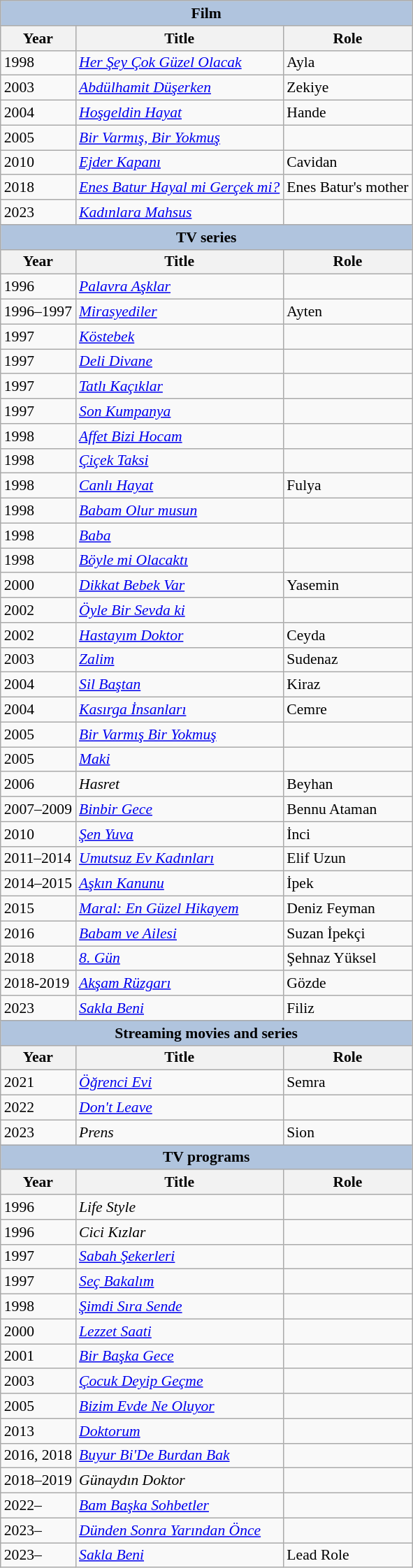<table class="wikitable" style="font-size: 90%;">
<tr>
<th colspan="3" style="background: LightSteelBlue;">Film</th>
</tr>
<tr>
<th>Year</th>
<th>Title</th>
<th>Role</th>
</tr>
<tr>
<td>1998</td>
<td><em><a href='#'>Her Şey Çok Güzel Olacak</a></em></td>
<td>Ayla</td>
</tr>
<tr>
<td>2003</td>
<td><em><a href='#'>Abdülhamit Düşerken</a></em></td>
<td>Zekiye</td>
</tr>
<tr>
<td>2004</td>
<td><em><a href='#'>Hoşgeldin Hayat</a></em></td>
<td>Hande</td>
</tr>
<tr>
<td>2005</td>
<td><em><a href='#'>Bir Varmış, Bir Yokmuş</a></em></td>
<td></td>
</tr>
<tr>
<td>2010</td>
<td><em><a href='#'>Ejder Kapanı</a></em></td>
<td>Cavidan</td>
</tr>
<tr>
<td>2018</td>
<td><em><a href='#'>Enes Batur Hayal mi Gerçek mi?</a></em></td>
<td>Enes Batur's mother</td>
</tr>
<tr>
<td>2023</td>
<td><em><a href='#'>Kadınlara Mahsus</a></em></td>
<td></td>
</tr>
<tr>
<th colspan="3" style="background: LightSteelBlue;">TV series</th>
</tr>
<tr>
<th>Year</th>
<th>Title</th>
<th>Role</th>
</tr>
<tr>
<td>1996</td>
<td><em><a href='#'>Palavra Aşklar</a></em></td>
<td></td>
</tr>
<tr>
<td>1996–1997</td>
<td><em><a href='#'>Mirasyediler</a></em></td>
<td>Ayten</td>
</tr>
<tr>
<td>1997</td>
<td><a href='#'><em>Köstebek</em></a></td>
<td></td>
</tr>
<tr>
<td>1997</td>
<td><em><a href='#'>Deli Divane</a></em></td>
<td></td>
</tr>
<tr>
<td>1997</td>
<td><em><a href='#'>Tatlı Kaçıklar</a></em></td>
<td></td>
</tr>
<tr>
<td>1997</td>
<td><em><a href='#'>Son Kumpanya</a></em></td>
<td></td>
</tr>
<tr>
<td>1998</td>
<td><em><a href='#'>Affet Bizi Hocam</a></em></td>
<td></td>
</tr>
<tr>
<td>1998</td>
<td><em><a href='#'>Çiçek Taksi</a></em></td>
<td></td>
</tr>
<tr>
<td>1998</td>
<td><em><a href='#'>Canlı Hayat</a></em></td>
<td>Fulya</td>
</tr>
<tr>
<td>1998</td>
<td><em><a href='#'>Babam Olur musun</a></em></td>
<td></td>
</tr>
<tr>
<td>1998</td>
<td><a href='#'><em>Baba</em></a></td>
<td></td>
</tr>
<tr>
<td>1998</td>
<td><em><a href='#'>Böyle mi Olacaktı</a></em></td>
<td></td>
</tr>
<tr>
<td>2000</td>
<td><em><a href='#'>Dikkat Bebek Var</a></em></td>
<td>Yasemin</td>
</tr>
<tr>
<td>2002</td>
<td><em><a href='#'>Öyle Bir Sevda ki</a></em></td>
<td></td>
</tr>
<tr>
<td>2002</td>
<td><em><a href='#'>Hastayım Doktor</a></em></td>
<td>Ceyda</td>
</tr>
<tr>
<td>2003</td>
<td><a href='#'><em>Zalim</em></a></td>
<td>Sudenaz</td>
</tr>
<tr>
<td>2004</td>
<td><a href='#'><em>Sil Baştan</em></a></td>
<td>Kiraz</td>
</tr>
<tr>
<td>2004</td>
<td><em><a href='#'>Kasırga İnsanları</a></em></td>
<td>Cemre</td>
</tr>
<tr>
<td>2005</td>
<td><em><a href='#'>Bir Varmış Bir Yokmuş</a></em></td>
<td></td>
</tr>
<tr>
<td>2005</td>
<td><a href='#'><em>Maki</em></a></td>
<td></td>
</tr>
<tr>
<td>2006</td>
<td><em>Hasret</em></td>
<td>Beyhan</td>
</tr>
<tr>
<td>2007–2009</td>
<td><em><a href='#'>Binbir Gece</a></em></td>
<td>Bennu Ataman</td>
</tr>
<tr>
<td>2010</td>
<td><em><a href='#'>Şen Yuva</a></em></td>
<td>İnci</td>
</tr>
<tr>
<td>2011–2014</td>
<td><em><a href='#'>Umutsuz Ev Kadınları</a></em></td>
<td>Elif Uzun</td>
</tr>
<tr>
<td>2014–2015</td>
<td><em><a href='#'>Aşkın Kanunu</a></em></td>
<td>İpek</td>
</tr>
<tr>
<td>2015</td>
<td><em><a href='#'>Maral: En Güzel Hikayem</a></em></td>
<td>Deniz Feyman</td>
</tr>
<tr>
<td>2016</td>
<td><em><a href='#'>Babam ve Ailesi</a></em></td>
<td>Suzan İpekçi</td>
</tr>
<tr>
<td>2018</td>
<td><a href='#'><em>8. Gün</em></a></td>
<td>Şehnaz Yüksel</td>
</tr>
<tr>
<td>2018-2019</td>
<td><em><a href='#'>Akşam Rüzgarı</a></em></td>
<td>Gözde</td>
</tr>
<tr>
<td>2023</td>
<td><em><a href='#'>Sakla Beni</a></em></td>
<td>Filiz</td>
</tr>
<tr>
<th colspan="3" style="background: LightSteelBlue;">Streaming movies and series</th>
</tr>
<tr>
<th>Year</th>
<th>Title</th>
<th>Role</th>
</tr>
<tr>
<td>2021</td>
<td><em><a href='#'>Öğrenci Evi</a></em></td>
<td>Semra</td>
</tr>
<tr>
<td>2022</td>
<td><em><a href='#'>Don't Leave</a></em></td>
<td></td>
</tr>
<tr>
<td>2023</td>
<td><em>Prens</em></td>
<td>Sion</td>
</tr>
<tr>
<th colspan="3" style="background: LightSteelBlue;">TV programs</th>
</tr>
<tr>
<th>Year</th>
<th>Title</th>
<th>Role</th>
</tr>
<tr>
<td>1996</td>
<td><em>Life Style</em></td>
<td></td>
</tr>
<tr>
<td>1996</td>
<td><em>Cici Kızlar</em></td>
<td></td>
</tr>
<tr>
<td>1997</td>
<td><em><a href='#'>Sabah Şekerleri</a></em></td>
<td></td>
</tr>
<tr>
<td>1997</td>
<td><em><a href='#'>Seç Bakalım</a></em></td>
<td></td>
</tr>
<tr>
<td>1998</td>
<td><em><a href='#'>Şimdi Sıra Sende</a></em></td>
<td></td>
</tr>
<tr>
<td>2000</td>
<td><em><a href='#'>Lezzet Saati</a></em></td>
<td></td>
</tr>
<tr>
<td>2001</td>
<td><em><a href='#'>Bir Başka Gece</a></em></td>
<td></td>
</tr>
<tr>
<td>2003</td>
<td><em><a href='#'>Çocuk Deyip Geçme</a></em></td>
<td></td>
</tr>
<tr>
<td>2005</td>
<td><em><a href='#'>Bizim Evde Ne Oluyor</a></em></td>
<td></td>
</tr>
<tr>
<td>2013</td>
<td><em><a href='#'>Doktorum</a></em></td>
<td></td>
</tr>
<tr>
<td>2016, 2018</td>
<td><em><a href='#'>Buyur Bi'De Burdan Bak</a></em></td>
<td></td>
</tr>
<tr>
<td>2018–2019</td>
<td><em>Günaydın Doktor</em></td>
<td></td>
</tr>
<tr>
<td>2022–</td>
<td><em><a href='#'>Bam Başka Sohbetler</a></em></td>
<td></td>
</tr>
<tr>
<td>2023–</td>
<td><em><a href='#'>Dünden Sonra Yarından Önce</a></em></td>
<td></td>
</tr>
<tr>
<td>2023–</td>
<td><em><a href='#'>Sakla Beni</a></em></td>
<td>Lead Role</td>
</tr>
</table>
